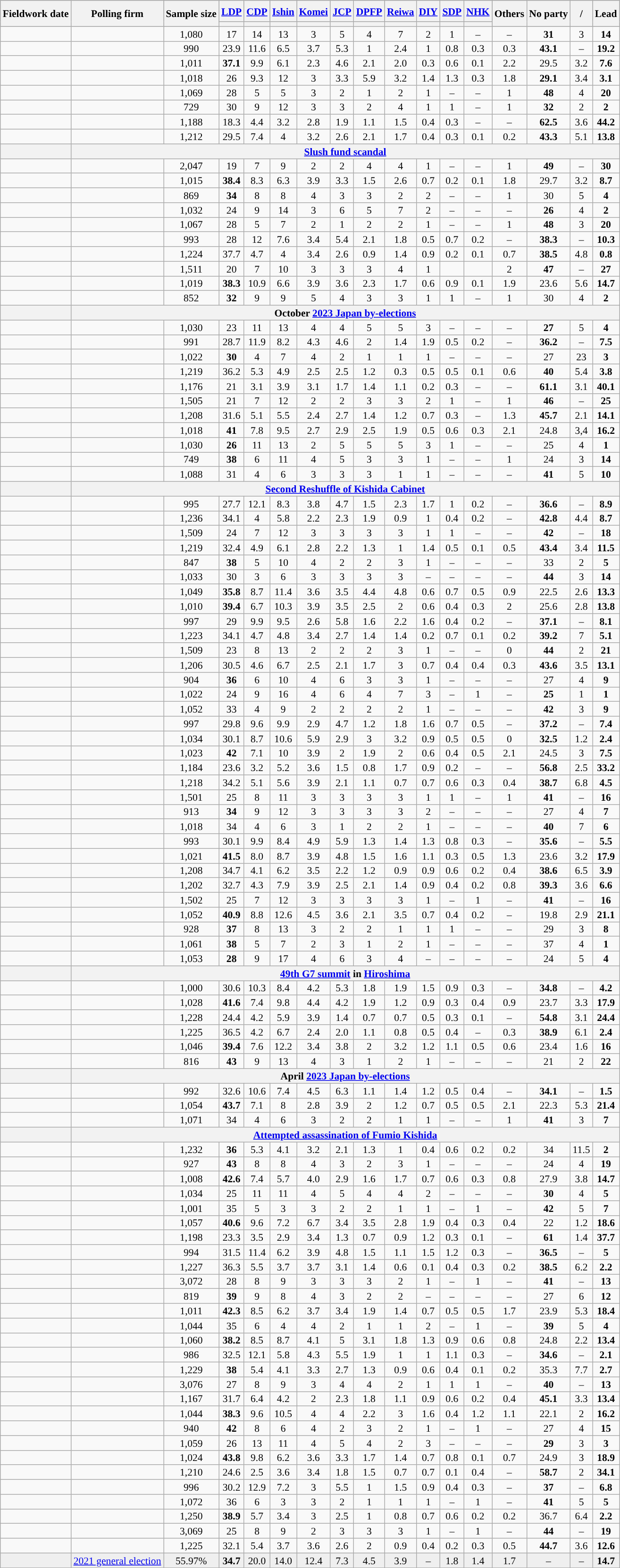<table class="wikitable mw-datatable sortable mw-collapsible mw-collapsed" style="text-align:center;font-size:90%;line-height:14px;">
<tr style="height:30px; background-color:#8B8B8B">
<th class="unsortable" rowspan="2">Fieldwork date</th>
<th rowspan="2" class="unsortable">Polling firm</th>
<th rowspan="2" class="unsortable">Sample size</th>
<th class="unsortable"><a href='#'>LDP</a></th>
<th class="unsortable"><a href='#'>CDP</a></th>
<th class="unsortable"><a href='#'>Ishin</a></th>
<th class="unsortable"><a href='#'>Komei</a></th>
<th class="unsortable"><a href='#'>JCP</a></th>
<th class="unsortable"><a href='#'>DPFP</a></th>
<th class="unsortable"><a href='#'>Reiwa</a></th>
<th class="unsortable"><a href='#'>DIY</a></th>
<th class="unsortable"><a href='#'>SDP</a></th>
<th class="unsortable"><a href='#'>NHK</a></th>
<th rowspan="2" class="unsortable">Others</th>
<th rowspan="2" class="unsortable">No party</th>
<th rowspan="2" class="unsortable">/<br></th>
<th rowspan="2" class="unsortable">Lead</th>
</tr>
<tr>
<th data-sort-type="number" style="background:"></th>
<th data-sort-type="number" style="background:"></th>
<th data-sort-type="number" style="background:"></th>
<th data-sort-type="number" style="background:"></th>
<th data-sort-type="number" style="background:"></th>
<th data-sort-type="number" style="background:"></th>
<th data-sort-type="number" style="background:"></th>
<th data-sort-type="number" style="background:"></th>
<th data-sort-type="number" style="background:"></th>
<th data-sort-type="number" style="background:"></th>
</tr>
<tr>
<td></td>
<td></td>
<td>1,080</td>
<td>17</td>
<td>14</td>
<td>13</td>
<td>3</td>
<td>5</td>
<td>4</td>
<td>7</td>
<td>2</td>
<td>1</td>
<td>–</td>
<td>–</td>
<td><strong>31</strong></td>
<td>3</td>
<td style="background:"><strong>14</strong></td>
</tr>
<tr>
<td></td>
<td></td>
<td>990</td>
<td>23.9</td>
<td>11.6</td>
<td>6.5</td>
<td>3.7</td>
<td>5.3</td>
<td>1</td>
<td>2.4</td>
<td>1</td>
<td>0.8</td>
<td>0.3</td>
<td>0.3</td>
<td><strong>43.1</strong></td>
<td>–</td>
<td style="background:"><strong>19.2</strong></td>
</tr>
<tr>
<td></td>
<td></td>
<td>1,011</td>
<td><strong>37.1</strong></td>
<td>9.9</td>
<td>6.1</td>
<td>2.3</td>
<td>4.6</td>
<td>2.1</td>
<td>2.0</td>
<td>0.3</td>
<td>0.6</td>
<td>0.1</td>
<td>2.2</td>
<td>29.5</td>
<td>3.2</td>
<td style="background:"><strong>7.6</strong></td>
</tr>
<tr>
<td></td>
<td></td>
<td>1,018</td>
<td>26</td>
<td>9.3</td>
<td>12</td>
<td>3</td>
<td>3.3</td>
<td>5.9</td>
<td>3.2</td>
<td>1.4</td>
<td>1.3</td>
<td>0.3</td>
<td>1.8</td>
<td><strong>29.1</strong></td>
<td>3.4</td>
<td style="background:"><strong>3.1</strong></td>
</tr>
<tr>
<td></td>
<td></td>
<td>1,069</td>
<td>28</td>
<td>5</td>
<td>5</td>
<td>3</td>
<td>2</td>
<td>1</td>
<td>2</td>
<td>1</td>
<td>–</td>
<td>–</td>
<td>1</td>
<td><strong>48</strong></td>
<td>4</td>
<td style="background:"><strong>20</strong></td>
</tr>
<tr>
<td></td>
<td></td>
<td>729</td>
<td>30</td>
<td>9</td>
<td>12</td>
<td>3</td>
<td>3</td>
<td>2</td>
<td>4</td>
<td>1</td>
<td>1</td>
<td>–</td>
<td>1</td>
<td><strong>32</strong></td>
<td>2</td>
<td style="background:"><strong>2</strong></td>
</tr>
<tr>
<td></td>
<td></td>
<td>1,188</td>
<td>18.3</td>
<td>4.4</td>
<td>3.2</td>
<td>2.8</td>
<td>1.9</td>
<td>1.1</td>
<td>1.5</td>
<td>0.4</td>
<td>0.3</td>
<td>–</td>
<td>–</td>
<td><strong>62.5</strong></td>
<td>3.6</td>
<td style="background:"><strong>44.2</strong></td>
</tr>
<tr>
<td></td>
<td></td>
<td>1,212</td>
<td>29.5</td>
<td>7.4</td>
<td>4</td>
<td>3.2</td>
<td>2.6</td>
<td>2.1</td>
<td>1.7</td>
<td>0.4</td>
<td>0.3</td>
<td>0.1</td>
<td>0.2</td>
<td><strong>43.3</strong></td>
<td>5.1</td>
<td style="background:"><strong>13.8</strong></td>
</tr>
<tr>
<th></th>
<th colspan="16"><a href='#'>Slush fund scandal</a></th>
</tr>
<tr>
<td></td>
<td></td>
<td>2,047</td>
<td>19</td>
<td>7</td>
<td>9</td>
<td>2</td>
<td>2</td>
<td>4</td>
<td>4</td>
<td>1</td>
<td>–</td>
<td>–</td>
<td>1</td>
<td><strong>49</strong></td>
<td>–</td>
<td style="background:"><strong>30</strong></td>
</tr>
<tr>
<td></td>
<td></td>
<td>1,015</td>
<td><strong>38.4</strong></td>
<td>8.3</td>
<td>6.3</td>
<td>3.9</td>
<td>3.3</td>
<td>1.5</td>
<td>2.6</td>
<td>0.7</td>
<td>0.2</td>
<td>0.1</td>
<td>1.8</td>
<td>29.7</td>
<td>3.2</td>
<td style="background:"><strong>8.7</strong></td>
</tr>
<tr>
<td></td>
<td></td>
<td>869</td>
<td><strong>34</strong></td>
<td>8</td>
<td>8</td>
<td>4</td>
<td>3</td>
<td>3</td>
<td>2</td>
<td>2</td>
<td>–</td>
<td>–</td>
<td>1</td>
<td>30</td>
<td>5</td>
<td style="background:"><strong>4</strong></td>
</tr>
<tr>
<td></td>
<td></td>
<td>1,032</td>
<td>24</td>
<td>9</td>
<td>14</td>
<td>3</td>
<td>6</td>
<td>5</td>
<td>7</td>
<td>2</td>
<td>–</td>
<td>–</td>
<td>–</td>
<td><strong>26</strong></td>
<td>4</td>
<td style="background:"><strong>2</strong></td>
</tr>
<tr>
<td></td>
<td></td>
<td>1,067</td>
<td>28</td>
<td>5</td>
<td>7</td>
<td>2</td>
<td>1</td>
<td>2</td>
<td>2</td>
<td>1</td>
<td>–</td>
<td>–</td>
<td>1</td>
<td><strong>48</strong></td>
<td>3</td>
<td style="background:"><strong>20</strong></td>
</tr>
<tr>
<td></td>
<td></td>
<td>993</td>
<td>28</td>
<td>12</td>
<td>7.6</td>
<td>3.4</td>
<td>5.4</td>
<td>2.1</td>
<td>1.8</td>
<td>0.5</td>
<td>0.7</td>
<td>0.2</td>
<td>–</td>
<td><strong>38.3</strong></td>
<td>–</td>
<td style="background:"><strong>10.3</strong></td>
</tr>
<tr>
<td></td>
<td></td>
<td>1,224</td>
<td>37.7</td>
<td>4.7</td>
<td>4</td>
<td>3.4</td>
<td>2.6</td>
<td>0.9</td>
<td>1.4</td>
<td>0.9</td>
<td>0.2</td>
<td>0.1</td>
<td>0.7</td>
<td><strong>38.5</strong></td>
<td>4.8</td>
<td style="background:"><strong>0.8</strong></td>
</tr>
<tr>
<td></td>
<td></td>
<td>1,511</td>
<td>20</td>
<td>7</td>
<td>10</td>
<td>3</td>
<td>3</td>
<td>3</td>
<td>4</td>
<td>1</td>
<td></td>
<td></td>
<td>2</td>
<td><strong>47</strong></td>
<td>–</td>
<td style="background:"><strong>27</strong></td>
</tr>
<tr>
<td></td>
<td></td>
<td>1,019</td>
<td><strong>38.3</strong></td>
<td>10.9</td>
<td>6.6</td>
<td>3.9</td>
<td>3.6</td>
<td>2.3</td>
<td>1.7</td>
<td>0.6</td>
<td>0.9</td>
<td>0.1</td>
<td>1.9</td>
<td>23.6</td>
<td>5.6</td>
<td style="background:"><strong>14.7</strong></td>
</tr>
<tr>
<td></td>
<td></td>
<td>852</td>
<td><strong>32</strong></td>
<td>9</td>
<td>9</td>
<td>5</td>
<td>4</td>
<td>3</td>
<td>3</td>
<td>1</td>
<td>1</td>
<td>–</td>
<td>1</td>
<td>30</td>
<td>4</td>
<td style="background:"><strong>2</strong></td>
</tr>
<tr>
<th></th>
<th colspan="16">October <a href='#'>2023 Japan by-elections</a></th>
</tr>
<tr>
<td></td>
<td></td>
<td>1,030</td>
<td>23</td>
<td>11</td>
<td>13</td>
<td>4</td>
<td>4</td>
<td>5</td>
<td>5</td>
<td>3</td>
<td>–</td>
<td>–</td>
<td>–</td>
<td><strong>27</strong></td>
<td>5</td>
<td style="background:"><strong>4</strong></td>
</tr>
<tr>
<td></td>
<td></td>
<td>991</td>
<td>28.7</td>
<td>11.9</td>
<td>8.2</td>
<td>4.3</td>
<td>4.6</td>
<td>2</td>
<td>1.4</td>
<td>1.9</td>
<td>0.5</td>
<td>0.2</td>
<td>–</td>
<td><strong>36.2</strong></td>
<td>–</td>
<td style="background:"><strong>7.5</strong></td>
</tr>
<tr>
<td></td>
<td></td>
<td>1,022</td>
<td><strong>30</strong></td>
<td>4</td>
<td>7</td>
<td>4</td>
<td>2</td>
<td>1</td>
<td>1</td>
<td>1</td>
<td>–</td>
<td>–</td>
<td>–</td>
<td>27</td>
<td>23</td>
<td style="background:"><strong>3</strong></td>
</tr>
<tr>
<td></td>
<td></td>
<td>1,219</td>
<td>36.2</td>
<td>5.3</td>
<td>4.9</td>
<td>2.5</td>
<td>2.5</td>
<td>1.2</td>
<td>0.3</td>
<td>0.5</td>
<td>0.5</td>
<td>0.1</td>
<td>0.6</td>
<td><strong>40</strong></td>
<td>5.4</td>
<td style="background:"><strong>3.8</strong></td>
</tr>
<tr>
<td></td>
<td></td>
<td>1,176</td>
<td>21</td>
<td>3.1</td>
<td>3.9</td>
<td>3.1</td>
<td>1.7</td>
<td>1.4</td>
<td>1.1</td>
<td>0.2</td>
<td>0.3</td>
<td>–</td>
<td>–</td>
<td><strong>61.1</strong></td>
<td>3.1</td>
<td style="background:"><strong>40.1</strong></td>
</tr>
<tr>
<td></td>
<td></td>
<td>1,505</td>
<td>21</td>
<td>7</td>
<td>12</td>
<td>2</td>
<td>2</td>
<td>3</td>
<td>3</td>
<td>2</td>
<td>1</td>
<td>–</td>
<td>1</td>
<td><strong>46</strong></td>
<td>–</td>
<td style="background:"><strong>25</strong></td>
</tr>
<tr>
<td></td>
<td></td>
<td>1,208</td>
<td>31.6</td>
<td>5.1</td>
<td>5.5</td>
<td>2.4</td>
<td>2.7</td>
<td>1.4</td>
<td>1.2</td>
<td>0.7</td>
<td>0.3</td>
<td>–</td>
<td>1.3</td>
<td><strong>45.7</strong></td>
<td>2.1</td>
<td style="background:"><strong>14.1</strong></td>
</tr>
<tr>
<td></td>
<td></td>
<td>1,018</td>
<td><strong>41</strong></td>
<td>7.8</td>
<td>9.5</td>
<td>2.7</td>
<td>2.9</td>
<td>2.5</td>
<td>1.9</td>
<td>0.5</td>
<td>0.6</td>
<td>0.3</td>
<td>2.1</td>
<td>24.8</td>
<td>3,4</td>
<td style="background:"><strong>16.2</strong></td>
</tr>
<tr>
<td></td>
<td></td>
<td>1,030</td>
<td><strong>26</strong></td>
<td>11</td>
<td>13</td>
<td>2</td>
<td>5</td>
<td>5</td>
<td>5</td>
<td>3</td>
<td>1</td>
<td>–</td>
<td>–</td>
<td>25</td>
<td>4</td>
<td style="background:"><strong>1</strong></td>
</tr>
<tr>
<td></td>
<td></td>
<td>749</td>
<td><strong>38</strong></td>
<td>6</td>
<td>11</td>
<td>4</td>
<td>5</td>
<td>3</td>
<td>3</td>
<td>1</td>
<td>–</td>
<td>–</td>
<td>1</td>
<td>24</td>
<td>3</td>
<td style="background:"><strong>14</strong></td>
</tr>
<tr>
<td></td>
<td></td>
<td>1,088</td>
<td>31</td>
<td>4</td>
<td>6</td>
<td>3</td>
<td>3</td>
<td>3</td>
<td>1</td>
<td>1</td>
<td>–</td>
<td>–</td>
<td>–</td>
<td><strong>41</strong></td>
<td>5</td>
<td style="background:"><strong>10</strong></td>
</tr>
<tr>
<th></th>
<th colspan="16"><a href='#'>Second Reshuffle of Kishida Cabinet</a></th>
</tr>
<tr>
<td></td>
<td></td>
<td>995</td>
<td>27.7</td>
<td>12.1</td>
<td>8.3</td>
<td>3.8</td>
<td>4.7</td>
<td>1.5</td>
<td>2.3</td>
<td>1.7</td>
<td>1</td>
<td>0.2</td>
<td>–</td>
<td><strong>36.6</strong></td>
<td>–</td>
<td style="background:"><strong>8.9</strong></td>
</tr>
<tr>
<td></td>
<td></td>
<td>1,236</td>
<td>34.1</td>
<td>4</td>
<td>5.8</td>
<td>2.2</td>
<td>2.3</td>
<td>1.9</td>
<td>0.9</td>
<td>1</td>
<td>0.4</td>
<td>0.2</td>
<td>–</td>
<td><strong>42.8</strong></td>
<td>4.4</td>
<td style="background:"><strong>8.7</strong></td>
</tr>
<tr>
<td></td>
<td></td>
<td>1,509</td>
<td>24</td>
<td>7</td>
<td>12</td>
<td>3</td>
<td>3</td>
<td>3</td>
<td>3</td>
<td>1</td>
<td>1</td>
<td>–</td>
<td>–</td>
<td><strong>42</strong></td>
<td>–</td>
<td style="background:"><strong>18</strong></td>
</tr>
<tr>
<td></td>
<td></td>
<td>1,219</td>
<td>32.4</td>
<td>4.9</td>
<td>6.1</td>
<td>2.8</td>
<td>2.2</td>
<td>1.3</td>
<td>1</td>
<td>1.4</td>
<td>0.5</td>
<td>0.1</td>
<td>0.5</td>
<td><strong>43.4</strong></td>
<td>3.4</td>
<td style="background:"><strong>11.5</strong></td>
</tr>
<tr>
<td></td>
<td></td>
<td>847</td>
<td><strong>38</strong></td>
<td>5</td>
<td>10</td>
<td>4</td>
<td>2</td>
<td>2</td>
<td>3</td>
<td>1</td>
<td>–</td>
<td>–</td>
<td>–</td>
<td>33</td>
<td>2</td>
<td style="background:"><strong>5</strong></td>
</tr>
<tr>
<td></td>
<td></td>
<td>1,033</td>
<td>30</td>
<td>3</td>
<td>6</td>
<td>3</td>
<td>3</td>
<td>3</td>
<td>3</td>
<td>–</td>
<td>–</td>
<td>–</td>
<td>–</td>
<td><strong>44</strong></td>
<td>3</td>
<td style="background:"><strong>14</strong></td>
</tr>
<tr>
<td></td>
<td></td>
<td>1,049</td>
<td><strong>35.8</strong></td>
<td>8.7</td>
<td>11.4</td>
<td>3.6</td>
<td>3.5</td>
<td>4.4</td>
<td>4.8</td>
<td>0.6</td>
<td>0.7</td>
<td>0.5</td>
<td>0.9</td>
<td>22.5</td>
<td>2.6</td>
<td style="background:"><strong>13.3</strong></td>
</tr>
<tr>
<td></td>
<td></td>
<td>1,010</td>
<td><strong>39.4</strong></td>
<td>6.7</td>
<td>10.3</td>
<td>3.9</td>
<td>3.5</td>
<td>2.5</td>
<td>2</td>
<td>0.6</td>
<td>0.4</td>
<td>0.3</td>
<td>2</td>
<td>25.6</td>
<td>2.8</td>
<td style="background:"><strong>13.8</strong></td>
</tr>
<tr>
<td></td>
<td></td>
<td>997</td>
<td>29</td>
<td>9.9</td>
<td>9.5</td>
<td>2.6</td>
<td>5.8</td>
<td>1.6</td>
<td>2.2</td>
<td>1.6</td>
<td>0.4</td>
<td>0.2</td>
<td>–</td>
<td><strong>37.1</strong></td>
<td>–</td>
<td style="background:"><strong>8.1</strong></td>
</tr>
<tr>
<td></td>
<td></td>
<td>1,223</td>
<td>34.1</td>
<td>4.7</td>
<td>4.8</td>
<td>3.4</td>
<td>2.7</td>
<td>1.4</td>
<td>1.4</td>
<td>0.2</td>
<td>0.7</td>
<td>0.1</td>
<td>0.2</td>
<td><strong>39.2</strong></td>
<td>7</td>
<td style="background:"><strong>5.1</strong></td>
</tr>
<tr>
<td></td>
<td></td>
<td>1,509</td>
<td>23</td>
<td>8</td>
<td>13</td>
<td>2</td>
<td>2</td>
<td>2</td>
<td>3</td>
<td>1</td>
<td>–</td>
<td>–</td>
<td>0</td>
<td><strong>44</strong></td>
<td>2</td>
<td style="background:"><strong>21</strong></td>
</tr>
<tr>
<td></td>
<td></td>
<td>1,206</td>
<td>30.5</td>
<td>4.6</td>
<td>6.7</td>
<td>2.5</td>
<td>2.1</td>
<td>1.7</td>
<td>3</td>
<td>0.7</td>
<td>0.4</td>
<td>0.4</td>
<td>0.3</td>
<td><strong>43.6</strong></td>
<td>3.5</td>
<td style="background:"><strong>13.1</strong></td>
</tr>
<tr>
<td></td>
<td></td>
<td>904</td>
<td><strong>36</strong></td>
<td>6</td>
<td>10</td>
<td>4</td>
<td>6</td>
<td>3</td>
<td>3</td>
<td>1</td>
<td>–</td>
<td>–</td>
<td>–</td>
<td>27</td>
<td>4</td>
<td style="background:"><strong>9</strong></td>
</tr>
<tr>
<td></td>
<td></td>
<td>1,022</td>
<td>24</td>
<td>9</td>
<td>16</td>
<td>4</td>
<td>6</td>
<td>4</td>
<td>7</td>
<td>3</td>
<td>–</td>
<td>1</td>
<td>–</td>
<td><strong>25</strong></td>
<td>1</td>
<td style="background:"><strong>1</strong></td>
</tr>
<tr>
<td></td>
<td></td>
<td>1,052</td>
<td>33</td>
<td>4</td>
<td>9</td>
<td>2</td>
<td>2</td>
<td>2</td>
<td>2</td>
<td>1</td>
<td>–</td>
<td>–</td>
<td>–</td>
<td><strong>42</strong></td>
<td>3</td>
<td style="background:"><strong>9</strong></td>
</tr>
<tr>
<td></td>
<td></td>
<td>997</td>
<td>29.8</td>
<td>9.6</td>
<td>9.9</td>
<td>2.9</td>
<td>4.7</td>
<td>1.2</td>
<td>1.8</td>
<td>1.6</td>
<td>0.7</td>
<td>0.5</td>
<td>–</td>
<td><strong>37.2</strong></td>
<td>–</td>
<td style="background:"><strong>7.4</strong></td>
</tr>
<tr>
<td></td>
<td></td>
<td>1,034</td>
<td>30.1</td>
<td>8.7</td>
<td>10.6</td>
<td>5.9</td>
<td>2.9</td>
<td>3</td>
<td>3.2</td>
<td>0.9</td>
<td>0.5</td>
<td>0.5</td>
<td>0</td>
<td><strong>32.5</strong></td>
<td>1.2</td>
<td style="background:"><strong>2.4</strong></td>
</tr>
<tr>
<td></td>
<td></td>
<td>1,023</td>
<td><strong>42</strong></td>
<td>7.1</td>
<td>10</td>
<td>3.9</td>
<td>2</td>
<td>1.9</td>
<td>2</td>
<td>0.6</td>
<td>0.4</td>
<td>0.5</td>
<td>2.1</td>
<td>24.5</td>
<td>3</td>
<td style="background:"><strong>7.5</strong></td>
</tr>
<tr>
<td></td>
<td></td>
<td>1,184</td>
<td>23.6</td>
<td>3.2</td>
<td>5.2</td>
<td>3.6</td>
<td>1.5</td>
<td>0.8</td>
<td>1.7</td>
<td>0.9</td>
<td>0.2</td>
<td>–</td>
<td>–</td>
<td><strong>56.8</strong></td>
<td>2.5</td>
<td style="background:"><strong>33.2</strong></td>
</tr>
<tr>
<td></td>
<td></td>
<td>1,218</td>
<td>34.2</td>
<td>5.1</td>
<td>5.6</td>
<td>3.9</td>
<td>2.1</td>
<td>1.1</td>
<td>0.7</td>
<td>0.7</td>
<td>0.6</td>
<td>0.3</td>
<td>0.4</td>
<td><strong>38.7</strong></td>
<td>6.8</td>
<td style="background:"><strong>4.5</strong></td>
</tr>
<tr>
<td></td>
<td></td>
<td>1,501</td>
<td>25</td>
<td>8</td>
<td>11</td>
<td>3</td>
<td>3</td>
<td>3</td>
<td>3</td>
<td>1</td>
<td>1</td>
<td>–</td>
<td>1</td>
<td><strong>41</strong></td>
<td>–</td>
<td style="background:"><strong>16</strong></td>
</tr>
<tr>
<td></td>
<td></td>
<td>913</td>
<td><strong>34</strong></td>
<td>9</td>
<td>12</td>
<td>3</td>
<td>3</td>
<td>3</td>
<td>3</td>
<td>2</td>
<td>–</td>
<td>–</td>
<td>–</td>
<td>27</td>
<td>4</td>
<td style="background:"><strong>7</strong></td>
</tr>
<tr>
<td></td>
<td></td>
<td>1,018</td>
<td>34</td>
<td>4</td>
<td>6</td>
<td>3</td>
<td>1</td>
<td>2</td>
<td>2</td>
<td>1</td>
<td>–</td>
<td>–</td>
<td>–</td>
<td><strong>40</strong></td>
<td>7</td>
<td style="background:"><strong>6</strong></td>
</tr>
<tr>
<td></td>
<td></td>
<td>993</td>
<td>30.1</td>
<td>9.9</td>
<td>8.4</td>
<td>4.9</td>
<td>5.9</td>
<td>1.3</td>
<td>1.4</td>
<td>1.3</td>
<td>0.8</td>
<td>0.3</td>
<td>–</td>
<td><strong>35.6</strong></td>
<td>–</td>
<td style="background:"><strong>5.5</strong></td>
</tr>
<tr>
<td></td>
<td></td>
<td>1,021</td>
<td><strong>41.5</strong></td>
<td>8.0</td>
<td>8.7</td>
<td>3.9</td>
<td>4.8</td>
<td>1.5</td>
<td>1.6</td>
<td>1.1</td>
<td>0.3</td>
<td>0.5</td>
<td>1.3</td>
<td>23.6</td>
<td>3.2</td>
<td style="background:"><strong>17.9</strong></td>
</tr>
<tr>
<td></td>
<td></td>
<td>1,208</td>
<td>34.7</td>
<td>4.1</td>
<td>6.2</td>
<td>3.5</td>
<td>2.2</td>
<td>1.2</td>
<td>0.9</td>
<td>0.9</td>
<td>0.6</td>
<td>0.2</td>
<td>0.4</td>
<td><strong>38.6</strong></td>
<td>6.5</td>
<td style="background:"><strong>3.9</strong></td>
</tr>
<tr>
<td></td>
<td></td>
<td>1,202</td>
<td>32.7</td>
<td>4.3</td>
<td>7.9</td>
<td>3.9</td>
<td>2.5</td>
<td>2.1</td>
<td>1.4</td>
<td>0.9</td>
<td>0.4</td>
<td>0.2</td>
<td>0.8</td>
<td><strong>39.3</strong></td>
<td>3.6</td>
<td style="background:"><strong>6.6</strong></td>
</tr>
<tr>
<td></td>
<td></td>
<td>1,502</td>
<td>25</td>
<td>7</td>
<td>12</td>
<td>3</td>
<td>3</td>
<td>3</td>
<td>3</td>
<td>1</td>
<td>–</td>
<td>1</td>
<td>–</td>
<td><strong>41</strong></td>
<td>–</td>
<td style="background:"><strong>16</strong></td>
</tr>
<tr>
<td></td>
<td></td>
<td>1,052</td>
<td><strong>40.9</strong></td>
<td>8.8</td>
<td>12.6</td>
<td>4.5</td>
<td>3.6</td>
<td>2.1</td>
<td>3.5</td>
<td>0.7</td>
<td>0.4</td>
<td>0.2</td>
<td>–</td>
<td>19.8</td>
<td>2.9</td>
<td style="background:"><strong>21.1</strong></td>
</tr>
<tr>
<td></td>
<td></td>
<td>928</td>
<td><strong>37</strong></td>
<td>8</td>
<td>13</td>
<td>3</td>
<td>2</td>
<td>2</td>
<td>1</td>
<td>1</td>
<td>1</td>
<td>–</td>
<td>–</td>
<td>29</td>
<td>3</td>
<td style="background:"><strong>8</strong></td>
</tr>
<tr>
<td></td>
<td></td>
<td>1,061</td>
<td><strong>38</strong></td>
<td>5</td>
<td>7</td>
<td>2</td>
<td>3</td>
<td>1</td>
<td>2</td>
<td>1</td>
<td>–</td>
<td>–</td>
<td>–</td>
<td>37</td>
<td>4</td>
<td style="background:"><strong>1</strong></td>
</tr>
<tr>
<td></td>
<td></td>
<td>1,053</td>
<td><strong>28</strong></td>
<td>9</td>
<td>17</td>
<td>4</td>
<td>6</td>
<td>3</td>
<td>4</td>
<td>–</td>
<td>–</td>
<td>–</td>
<td>–</td>
<td>24</td>
<td>5</td>
<td style="background:"><strong>4</strong></td>
</tr>
<tr>
<th></th>
<th colspan="16"><a href='#'>49th G7 summit</a> in <a href='#'>Hiroshima</a></th>
</tr>
<tr>
<td></td>
<td></td>
<td>1,000</td>
<td>30.6</td>
<td>10.3</td>
<td>8.4</td>
<td>4.2</td>
<td>5.3</td>
<td>1.8</td>
<td>1.9</td>
<td>1.5</td>
<td>0.9</td>
<td>0.3</td>
<td>–</td>
<td><strong>34.8</strong></td>
<td>–</td>
<td style="background:"><strong>4.2</strong></td>
</tr>
<tr>
<td></td>
<td></td>
<td>1,028</td>
<td><strong>41.6</strong></td>
<td>7.4</td>
<td>9.8</td>
<td>4.4</td>
<td>4.2</td>
<td>1.9</td>
<td>1.2</td>
<td>0.9</td>
<td>0.3</td>
<td>0.4</td>
<td>0.9</td>
<td>23.7</td>
<td>3.3</td>
<td style="background:"><strong>17.9</strong></td>
</tr>
<tr>
<td></td>
<td></td>
<td>1,228</td>
<td>24.4</td>
<td>4.2</td>
<td>5.9</td>
<td>3.9</td>
<td>1.4</td>
<td>0.7</td>
<td>0.7</td>
<td>0.5</td>
<td>0.3</td>
<td>0.1</td>
<td>–</td>
<td><strong>54.8</strong></td>
<td>3.1</td>
<td style="background:"><strong>24.4</strong></td>
</tr>
<tr>
<td></td>
<td></td>
<td>1,225</td>
<td>36.5</td>
<td>4.2</td>
<td>6.7</td>
<td>2.4</td>
<td>2.0</td>
<td>1.1</td>
<td>0.8</td>
<td>0.5</td>
<td>0.4</td>
<td>–</td>
<td>0.3</td>
<td><strong>38.9</strong></td>
<td>6.1</td>
<td style="background:"><strong>2.4</strong></td>
</tr>
<tr>
<td></td>
<td></td>
<td>1,046</td>
<td><strong>39.4</strong></td>
<td>7.6</td>
<td>12.2</td>
<td>3.4</td>
<td>3.8</td>
<td>2</td>
<td>3.2</td>
<td>1.2</td>
<td>1.1</td>
<td>0.5</td>
<td>0.6</td>
<td>23.4</td>
<td>1.6</td>
<td style="background:"><strong>16</strong></td>
</tr>
<tr>
<td></td>
<td></td>
<td>816</td>
<td><strong>43</strong></td>
<td>9</td>
<td>13</td>
<td>4</td>
<td>3</td>
<td>1</td>
<td>2</td>
<td>1</td>
<td>–</td>
<td>–</td>
<td>–</td>
<td>21</td>
<td>2</td>
<td style="background:"><strong>22</strong></td>
</tr>
<tr>
<th></th>
<th colspan="16">April <a href='#'>2023 Japan by-elections</a></th>
</tr>
<tr>
<td></td>
<td></td>
<td>992</td>
<td>32.6</td>
<td>10.6</td>
<td>7.4</td>
<td>4.5</td>
<td>6.3</td>
<td>1.1</td>
<td>1.4</td>
<td>1.2</td>
<td>0.5</td>
<td>0.4</td>
<td>–</td>
<td><strong>34.1</strong></td>
<td>–</td>
<td style="background:"><strong>1.5</strong></td>
</tr>
<tr>
<td></td>
<td></td>
<td>1,054</td>
<td><strong>43.7</strong></td>
<td>7.1</td>
<td>8</td>
<td>2.8</td>
<td>3.9</td>
<td>2</td>
<td>1.2</td>
<td>0.7</td>
<td>0.5</td>
<td>0.5</td>
<td>2.1</td>
<td>22.3</td>
<td>5.3</td>
<td style="background:"><strong>21.4</strong></td>
</tr>
<tr>
<td></td>
<td></td>
<td>1,071</td>
<td>34</td>
<td>4</td>
<td>6</td>
<td>3</td>
<td>2</td>
<td>2</td>
<td>1</td>
<td>1</td>
<td>–</td>
<td>–</td>
<td>1</td>
<td><strong>41</strong></td>
<td>3</td>
<td style="background:"><strong>7</strong></td>
</tr>
<tr>
<th></th>
<th colspan="16"><a href='#'>Attempted assassination of Fumio Kishida</a></th>
</tr>
<tr>
<td></td>
<td></td>
<td>1,232</td>
<td><strong>36</strong></td>
<td>5.3</td>
<td>4.1</td>
<td>3.2</td>
<td>2.1</td>
<td>1.3</td>
<td>1</td>
<td>0.4</td>
<td>0.6</td>
<td>0.2</td>
<td>0.2</td>
<td>34</td>
<td>11.5</td>
<td style="background:"><strong>2</strong></td>
</tr>
<tr>
<td></td>
<td></td>
<td>927</td>
<td><strong>43</strong></td>
<td>8</td>
<td>8</td>
<td>4</td>
<td>3</td>
<td>2</td>
<td>3</td>
<td>1</td>
<td>–</td>
<td>–</td>
<td>–</td>
<td>24</td>
<td>4</td>
<td style="background:"><strong>19</strong></td>
</tr>
<tr>
<td></td>
<td></td>
<td>1,008</td>
<td><strong>42.6</strong></td>
<td>7.4</td>
<td>5.7</td>
<td>4.0</td>
<td>2.9</td>
<td>1.6</td>
<td>1.7</td>
<td>0.7</td>
<td>0.6</td>
<td>0.3</td>
<td>0.8</td>
<td>27.9</td>
<td>3.8</td>
<td style="background:"><strong>14.7</strong></td>
</tr>
<tr>
<td></td>
<td></td>
<td>1,034</td>
<td>25</td>
<td>11</td>
<td>11</td>
<td>4</td>
<td>5</td>
<td>4</td>
<td>4</td>
<td>2</td>
<td>–</td>
<td>–</td>
<td>–</td>
<td><strong>30</strong></td>
<td>4</td>
<td style="background:"><strong>5</strong></td>
</tr>
<tr>
<td></td>
<td></td>
<td>1,001</td>
<td>35</td>
<td>5</td>
<td>3</td>
<td>3</td>
<td>2</td>
<td>2</td>
<td>1</td>
<td>1</td>
<td>–</td>
<td>1</td>
<td>–</td>
<td><strong>42</strong></td>
<td>5</td>
<td style="background:"><strong>7</strong></td>
</tr>
<tr>
<td></td>
<td></td>
<td>1,057</td>
<td><strong>40.6</strong></td>
<td>9.6</td>
<td>7.2</td>
<td>6.7</td>
<td>3.4</td>
<td>3.5</td>
<td>2.8</td>
<td>1.9</td>
<td>0.4</td>
<td>0.3</td>
<td>0.4</td>
<td>22</td>
<td>1.2</td>
<td style="background:"><strong>18.6</strong></td>
</tr>
<tr>
<td></td>
<td></td>
<td>1,198</td>
<td>23.3</td>
<td>3.5</td>
<td>2.9</td>
<td>3.4</td>
<td>1.3</td>
<td>0.7</td>
<td>0.9</td>
<td>1.2</td>
<td>0.3</td>
<td>0.1</td>
<td>–</td>
<td><strong>61</strong></td>
<td>1.4</td>
<td style="background:"><strong>37.7</strong></td>
</tr>
<tr>
<td></td>
<td></td>
<td>994</td>
<td>31.5</td>
<td>11.4</td>
<td>6.2</td>
<td>3.9</td>
<td>4.8</td>
<td>1.5</td>
<td>1.1</td>
<td>1.5</td>
<td>1.2</td>
<td>0.3</td>
<td>–</td>
<td><strong>36.5</strong></td>
<td>–</td>
<td style="background:"><strong>5</strong></td>
</tr>
<tr>
<td></td>
<td></td>
<td>1,227</td>
<td>36.3</td>
<td>5.5</td>
<td>3.7</td>
<td>3.7</td>
<td>3.1</td>
<td>1.4</td>
<td>0.6</td>
<td>0.1</td>
<td>0.4</td>
<td>0.3</td>
<td>0.2</td>
<td><strong>38.5</strong></td>
<td>6.2</td>
<td style="background:"><strong>2.2</strong></td>
</tr>
<tr>
<td></td>
<td></td>
<td>3,072</td>
<td>28</td>
<td>8</td>
<td>9</td>
<td>3</td>
<td>3</td>
<td>3</td>
<td>2</td>
<td>1</td>
<td>–</td>
<td>1</td>
<td>–</td>
<td><strong>41</strong></td>
<td>–</td>
<td style="background:"><strong>13</strong></td>
</tr>
<tr>
<td></td>
<td></td>
<td>819</td>
<td><strong>39</strong></td>
<td>9</td>
<td>8</td>
<td>4</td>
<td>3</td>
<td>2</td>
<td>2</td>
<td>–</td>
<td>–</td>
<td>–</td>
<td>–</td>
<td>27</td>
<td>6</td>
<td style="background:"><strong>12</strong></td>
</tr>
<tr>
<td></td>
<td></td>
<td>1,011</td>
<td><strong>42.3</strong></td>
<td>8.5</td>
<td>6.2</td>
<td>3.7</td>
<td>3.4</td>
<td>1.9</td>
<td>1.4</td>
<td>0.7</td>
<td>0.5</td>
<td>0.5</td>
<td>1.7</td>
<td>23.9</td>
<td>5.3</td>
<td style="background:"><strong>18.4</strong></td>
</tr>
<tr>
<td></td>
<td></td>
<td>1,044</td>
<td>35</td>
<td>6</td>
<td>4</td>
<td>4</td>
<td>2</td>
<td>1</td>
<td>1</td>
<td>2</td>
<td>–</td>
<td>1</td>
<td>–</td>
<td><strong>39</strong></td>
<td>5</td>
<td style="background:"><strong>4</strong></td>
</tr>
<tr>
<td></td>
<td></td>
<td>1,060</td>
<td><strong>38.2</strong></td>
<td>8.5</td>
<td>8.7</td>
<td>4.1</td>
<td>5</td>
<td>3.1</td>
<td>1.8</td>
<td>1.3</td>
<td>0.9</td>
<td>0.6</td>
<td>0.8</td>
<td>24.8</td>
<td>2.2</td>
<td style="background:"><strong>13.4</strong></td>
</tr>
<tr>
<td></td>
<td></td>
<td>986</td>
<td>32.5</td>
<td>12.1</td>
<td>5.8</td>
<td>4.3</td>
<td>5.5</td>
<td>1.9</td>
<td>1</td>
<td>1</td>
<td>1.1</td>
<td>0.3</td>
<td>–</td>
<td><strong>34.6</strong></td>
<td>–</td>
<td style="background:"><strong>2.1</strong></td>
</tr>
<tr>
<td></td>
<td></td>
<td>1,229</td>
<td><strong>38</strong></td>
<td>5.4</td>
<td>4.1</td>
<td>3.3</td>
<td>2.7</td>
<td>1.3</td>
<td>0.9</td>
<td>0.6</td>
<td>0.4</td>
<td>0.1</td>
<td>0.2</td>
<td>35.3</td>
<td>7.7</td>
<td style="background:"><strong>2.7</strong></td>
</tr>
<tr>
<td></td>
<td></td>
<td>3,076</td>
<td>27</td>
<td>8</td>
<td>9</td>
<td>3</td>
<td>4</td>
<td>4</td>
<td>2</td>
<td>1</td>
<td>1</td>
<td>1</td>
<td>–</td>
<td><strong>40</strong></td>
<td>–</td>
<td style="background:"><strong>13</strong></td>
</tr>
<tr>
<td></td>
<td></td>
<td>1,167</td>
<td>31.7</td>
<td>6.4</td>
<td>4.2</td>
<td>2</td>
<td>2.3</td>
<td>1.8</td>
<td>1.1</td>
<td>0.9</td>
<td>0.6</td>
<td>0.2</td>
<td>0.4</td>
<td><strong>45.1</strong></td>
<td>3.3</td>
<td style="background:"><strong>13.4</strong></td>
</tr>
<tr>
<td></td>
<td></td>
<td>1,044</td>
<td><strong>38.3</strong></td>
<td>9.6</td>
<td>10.5</td>
<td>4</td>
<td>4</td>
<td>2.2</td>
<td>3</td>
<td>1.6</td>
<td>0.4</td>
<td>1.2</td>
<td>1.1</td>
<td>22.1</td>
<td>2</td>
<td style="background:"><strong>16.2</strong></td>
</tr>
<tr>
<td></td>
<td></td>
<td>940</td>
<td><strong>42</strong></td>
<td>8</td>
<td>6</td>
<td>4</td>
<td>2</td>
<td>3</td>
<td>2</td>
<td>1</td>
<td>–</td>
<td>1</td>
<td>–</td>
<td>27</td>
<td>4</td>
<td style="background:"><strong>15</strong></td>
</tr>
<tr>
<td></td>
<td></td>
<td>1,059</td>
<td>26</td>
<td>13</td>
<td>11</td>
<td>4</td>
<td>5</td>
<td>4</td>
<td>2</td>
<td>3</td>
<td>–</td>
<td>–</td>
<td>–</td>
<td><strong>29</strong></td>
<td>3</td>
<td style="background:"><strong>3</strong></td>
</tr>
<tr>
<td></td>
<td></td>
<td>1,024</td>
<td><strong>43.8</strong></td>
<td>9.8</td>
<td>6.2</td>
<td>3.6</td>
<td>3.3</td>
<td>1.7</td>
<td>1.4</td>
<td>0.7</td>
<td>0.8</td>
<td>0.1</td>
<td>0.7</td>
<td>24.9</td>
<td>3</td>
<td style="background:"><strong>18.9</strong></td>
</tr>
<tr>
<td></td>
<td></td>
<td>1,210</td>
<td>24.6</td>
<td>2.5</td>
<td>3.6</td>
<td>3.4</td>
<td>1.8</td>
<td>1.5</td>
<td>0.7</td>
<td>0.7</td>
<td>0.1</td>
<td>0.4</td>
<td>–</td>
<td><strong>58.7</strong></td>
<td>2</td>
<td style="background:"><strong>34.1</strong></td>
</tr>
<tr>
<td></td>
<td></td>
<td>996</td>
<td>30.2</td>
<td>12.9</td>
<td>7.2</td>
<td>3</td>
<td>5.5</td>
<td>1</td>
<td>1.5</td>
<td>0.9</td>
<td>0.4</td>
<td>0.3</td>
<td>–</td>
<td><strong>37</strong></td>
<td>–</td>
<td style="background:"><strong>6.8</strong></td>
</tr>
<tr>
<td></td>
<td></td>
<td>1,072</td>
<td>36</td>
<td>6</td>
<td>3</td>
<td>3</td>
<td>2</td>
<td>1</td>
<td>1</td>
<td>1</td>
<td>–</td>
<td>1</td>
<td>–</td>
<td><strong>41</strong></td>
<td>5</td>
<td style="background:"><strong>5</strong></td>
</tr>
<tr>
<td></td>
<td></td>
<td>1,250</td>
<td><strong>38.9</strong></td>
<td>5.7</td>
<td>3.4</td>
<td>3</td>
<td>2.5</td>
<td>1</td>
<td>0.8</td>
<td>0.7</td>
<td>0.6</td>
<td>0.2</td>
<td>0.2</td>
<td>36.7</td>
<td>6.4</td>
<td style="background:"><strong>2.2</strong></td>
</tr>
<tr>
<td></td>
<td></td>
<td>3,069</td>
<td>25</td>
<td>8</td>
<td>9</td>
<td>2</td>
<td>3</td>
<td>3</td>
<td>3</td>
<td>1</td>
<td>–</td>
<td>1</td>
<td>–</td>
<td><strong>44</strong></td>
<td>–</td>
<td style="background:"><strong>19</strong></td>
</tr>
<tr>
<td></td>
<td></td>
<td>1,225</td>
<td>32.1</td>
<td>5.4</td>
<td>3.7</td>
<td>3.6</td>
<td>2.6</td>
<td>2</td>
<td>0.9</td>
<td>0.4</td>
<td>0.2</td>
<td>0.3</td>
<td>0.5</td>
<td><strong>44.7</strong></td>
<td>3.6</td>
<td style="background:"><strong>12.6</strong></td>
</tr>
<tr style="background:#EFEFEF;">
<td></td>
<td><a href='#'>2021 general election</a></td>
<td>55.97%</td>
<td><strong>34.7</strong></td>
<td>20.0</td>
<td>14.0</td>
<td>12.4</td>
<td>7.3</td>
<td>4.5</td>
<td>3.9</td>
<td>–</td>
<td>1.8</td>
<td>1.4</td>
<td>1.7</td>
<td>–</td>
<td>–</td>
<td style="background:"><strong>14.7</strong></td>
</tr>
</table>
